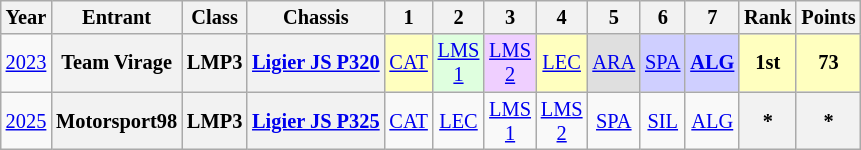<table class="wikitable" style="text-align:center; font-size:85%">
<tr>
<th>Year</th>
<th>Entrant</th>
<th>Class</th>
<th>Chassis</th>
<th>1</th>
<th>2</th>
<th>3</th>
<th>4</th>
<th>5</th>
<th>6</th>
<th>7</th>
<th>Rank</th>
<th>Points</th>
</tr>
<tr>
<td><a href='#'>2023</a></td>
<th nowrap>Team Virage</th>
<th>LMP3</th>
<th nowrap><a href='#'>Ligier JS P320</a></th>
<td style="background:#FFFFBF;"><a href='#'>CAT</a><br></td>
<td style="background:#DFFFDF;"><a href='#'>LMS<br>1</a><br></td>
<td style="background:#EFCFFF;"><a href='#'>LMS<br>2</a><br></td>
<td style="background:#FFFFBF;"><a href='#'>LEC</a><br></td>
<td style="background:#DFDFDF;"><a href='#'>ARA</a><br></td>
<td style="background:#CFCFFF;"><a href='#'>SPA</a><br></td>
<td style="background:#CFCFFF;"><strong><a href='#'>ALG</a></strong><br></td>
<th style="background:#FFFFBF;">1st</th>
<th style="background:#FFFFBF;">73</th>
</tr>
<tr>
<td><a href='#'>2025</a></td>
<th nowrap>Motorsport98</th>
<th>LMP3</th>
<th nowrap><a href='#'>Ligier JS P325</a></th>
<td><a href='#'>CAT</a></td>
<td><a href='#'>LEC</a></td>
<td><a href='#'>LMS<br>1</a></td>
<td><a href='#'>LMS<br>2</a></td>
<td><a href='#'>SPA</a></td>
<td><a href='#'>SIL</a></td>
<td><a href='#'>ALG</a></td>
<th>*</th>
<th>*</th>
</tr>
</table>
